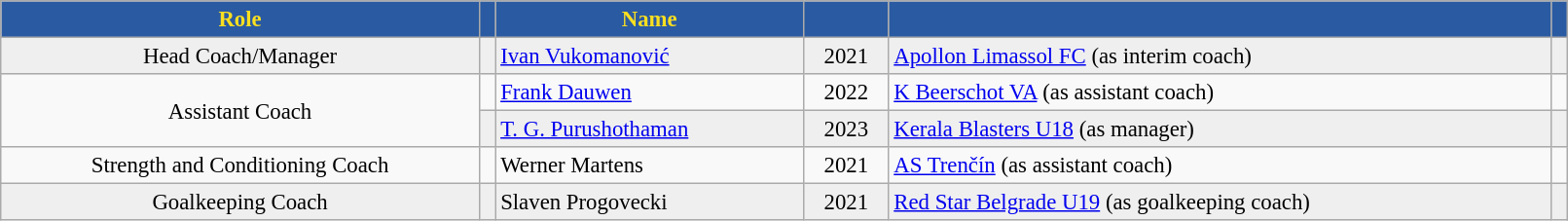<table class="wikitable sortable" style="text-align:center; font-size:95%; width:85%;">
<tr>
<th style="background:#2A5AA1; color:#FADF20; text-align:center;" scope="col">Role</th>
<th style="background:#2A5AA1; color:#FADF20; text-align:center;" scope="col"></th>
<th style="background:#2A5AA1; color:#FADF20; text-align:center;" scope="col">Name</th>
<th style="background:#2A5AA1; color:#FADF20; text-align:center;" scope="col"></th>
<th style="background:#2A5AA1; color:#FADF20; text-align:center;" scope="col"></th>
<th style="background:#2A5AA1; color:#FADF20; text-align:center;" scope="col"></th>
</tr>
<tr bgcolor="#EFEFEF">
<td>Head Coach/Manager</td>
<td></td>
<td style="text-align:left;"><a href='#'>Ivan Vukomanović</a></td>
<td>2021</td>
<td style="text-align:left;"> <a href='#'>Apollon Limassol FC</a> (as interim coach)</td>
<td></td>
</tr>
<tr>
<td rowspan="2">Assistant Coach</td>
<td></td>
<td style="text-align:left;"><a href='#'>Frank Dauwen</a></td>
<td>2022</td>
<td style="text-align:left;"> <a href='#'>K Beerschot VA</a> (as assistant coach)</td>
<td></td>
</tr>
<tr bgcolor="#EFEFEF">
<td></td>
<td style="text-align:left;"><a href='#'>T. G. Purushothaman</a></td>
<td>2023</td>
<td style="text-align:left;"> <a href='#'>Kerala Blasters U18</a> (as manager)</td>
<td></td>
</tr>
<tr>
<td>Strength and Conditioning Coach</td>
<td></td>
<td style="text-align:left;">Werner Martens</td>
<td>2021</td>
<td style="text-align:left;"> <a href='#'>AS Trenčín</a> (as assistant coach)</td>
<td></td>
</tr>
<tr bgcolor="#EFEFEF">
<td>Goalkeeping Coach</td>
<td></td>
<td style="text-align:left;">Slaven Progovecki</td>
<td>2021</td>
<td style="text-align:left;"> <a href='#'>Red Star Belgrade U19</a> (as goalkeeping coach)</td>
<td></td>
</tr>
</table>
